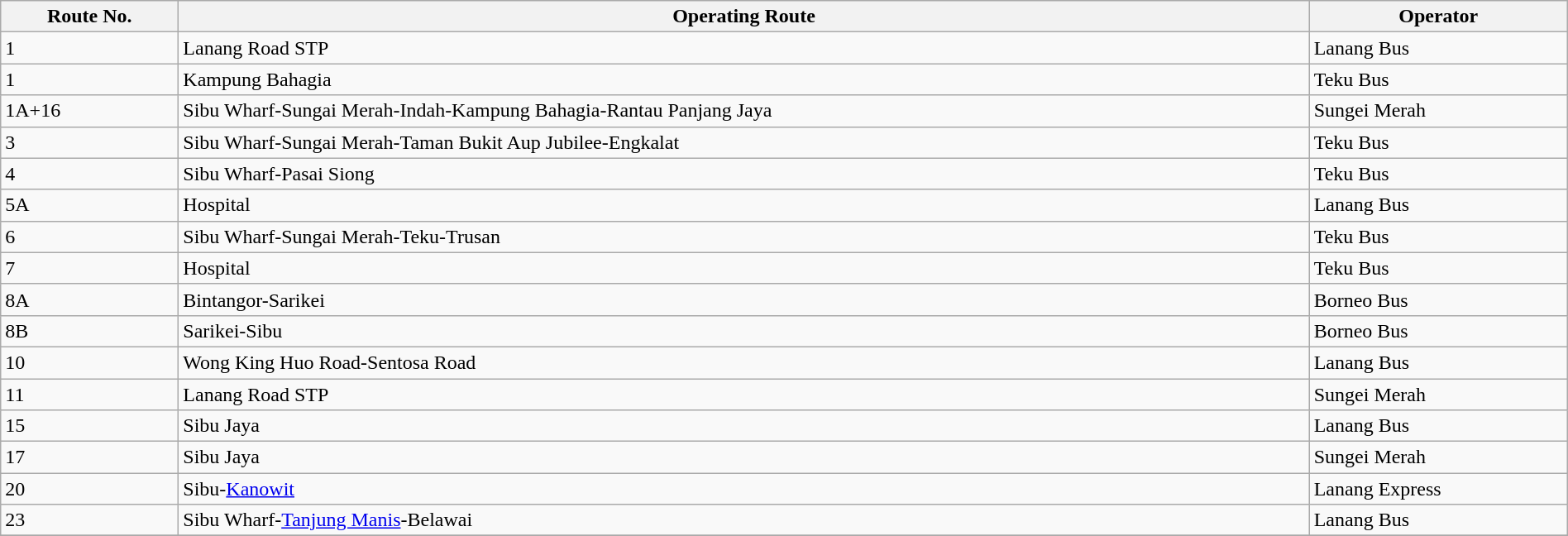<table class="wikitable"  style="width:100%; margin:auto;">
<tr>
<th>Route No.</th>
<th>Operating Route</th>
<th>Operator</th>
</tr>
<tr>
<td>1</td>
<td>Lanang Road STP</td>
<td>Lanang Bus</td>
</tr>
<tr>
<td>1</td>
<td>Kampung Bahagia</td>
<td>Teku Bus</td>
</tr>
<tr>
<td>1A+16</td>
<td>Sibu Wharf-Sungai Merah-Indah-Kampung Bahagia-Rantau Panjang Jaya</td>
<td>Sungei Merah</td>
</tr>
<tr>
<td>3</td>
<td>Sibu Wharf-Sungai Merah-Taman Bukit Aup Jubilee-Engkalat</td>
<td>Teku Bus</td>
</tr>
<tr>
<td>4</td>
<td>Sibu Wharf-Pasai Siong</td>
<td>Teku Bus</td>
</tr>
<tr>
<td>5A</td>
<td>Hospital</td>
<td>Lanang Bus</td>
</tr>
<tr>
<td>6</td>
<td>Sibu Wharf-Sungai Merah-Teku-Trusan</td>
<td>Teku Bus</td>
</tr>
<tr>
<td>7</td>
<td>Hospital</td>
<td>Teku Bus</td>
</tr>
<tr>
<td>8A</td>
<td>Bintangor-Sarikei</td>
<td>Borneo Bus</td>
</tr>
<tr>
<td>8B</td>
<td>Sarikei-Sibu</td>
<td>Borneo Bus</td>
</tr>
<tr>
<td>10</td>
<td>Wong King Huo Road-Sentosa Road</td>
<td>Lanang Bus</td>
</tr>
<tr>
<td>11</td>
<td>Lanang Road STP</td>
<td>Sungei Merah</td>
</tr>
<tr>
<td>15</td>
<td>Sibu Jaya</td>
<td>Lanang Bus</td>
</tr>
<tr>
<td>17</td>
<td>Sibu Jaya</td>
<td>Sungei Merah</td>
</tr>
<tr>
<td>20</td>
<td>Sibu-<a href='#'>Kanowit</a></td>
<td>Lanang Express</td>
</tr>
<tr>
<td>23</td>
<td>Sibu Wharf-<a href='#'>Tanjung Manis</a>-Belawai</td>
<td>Lanang Bus</td>
</tr>
<tr>
</tr>
</table>
